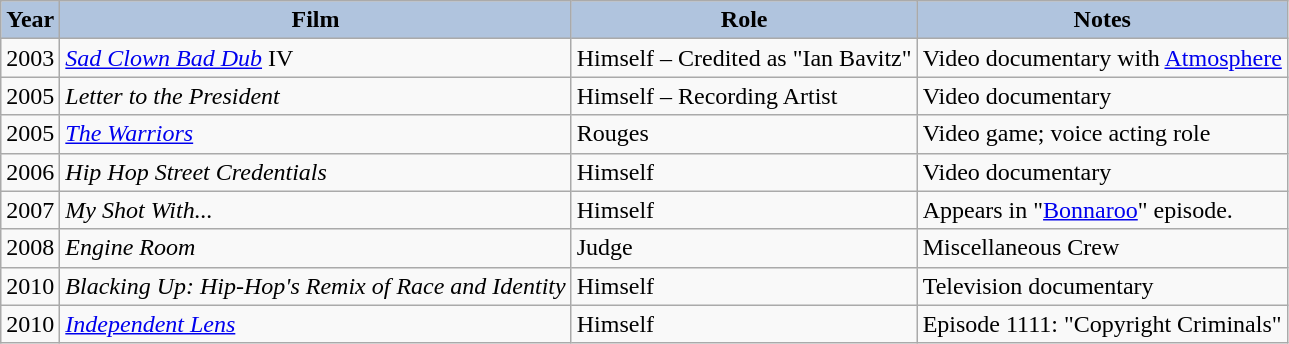<table class="wikitable">
<tr style="text-align:center;">
<th style="background:#B0C4DE;">Year</th>
<th style="background:#B0C4DE;">Film</th>
<th style="background:#B0C4DE;">Role</th>
<th style="background:#B0C4DE;">Notes</th>
</tr>
<tr>
<td>2003</td>
<td><em><a href='#'>Sad Clown Bad Dub</a></em> IV</td>
<td>Himself – Credited as "Ian Bavitz"</td>
<td>Video documentary with <a href='#'>Atmosphere</a></td>
</tr>
<tr>
<td>2005</td>
<td><em>Letter to the President</em></td>
<td>Himself – Recording Artist</td>
<td>Video documentary</td>
</tr>
<tr>
<td>2005</td>
<td><em><a href='#'>The Warriors</a></em></td>
<td>Rouges</td>
<td>Video game; voice acting role</td>
</tr>
<tr>
<td>2006</td>
<td><em>Hip Hop Street Credentials</em></td>
<td>Himself</td>
<td>Video documentary</td>
</tr>
<tr>
<td>2007</td>
<td><em>My Shot With...</em></td>
<td>Himself</td>
<td>Appears in "<a href='#'>Bonnaroo</a>" episode.</td>
</tr>
<tr>
<td>2008</td>
<td><em>Engine Room</em></td>
<td>Judge</td>
<td>Miscellaneous Crew</td>
</tr>
<tr>
<td>2010</td>
<td><em>Blacking Up: Hip-Hop's Remix of Race and Identity</em></td>
<td>Himself</td>
<td>Television documentary</td>
</tr>
<tr>
<td>2010</td>
<td><em><a href='#'>Independent Lens</a></em></td>
<td>Himself</td>
<td>Episode 1111: "Copyright Criminals"</td>
</tr>
</table>
